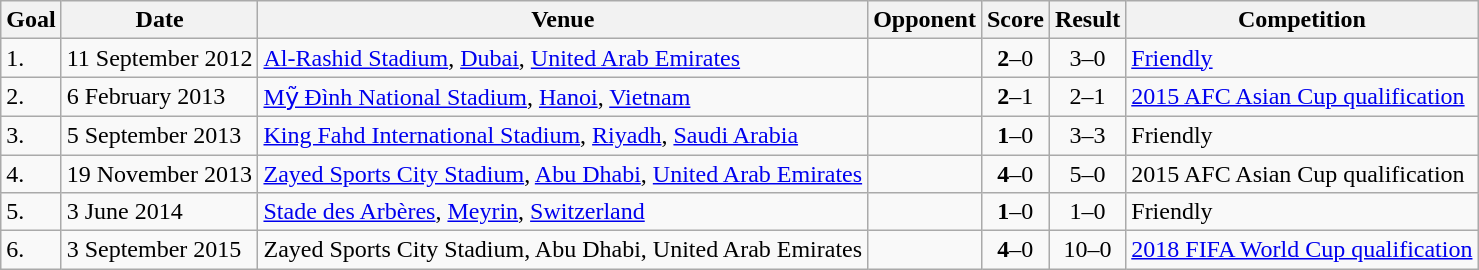<table class="wikitable plainrowheaders sortable">
<tr>
<th>Goal</th>
<th>Date</th>
<th>Venue</th>
<th>Opponent</th>
<th>Score</th>
<th>Result</th>
<th>Competition</th>
</tr>
<tr>
<td>1.</td>
<td>11 September 2012</td>
<td><a href='#'>Al-Rashid Stadium</a>, <a href='#'>Dubai</a>, <a href='#'>United Arab Emirates</a></td>
<td></td>
<td align=center><strong>2</strong>–0</td>
<td align=center>3–0</td>
<td><a href='#'>Friendly</a></td>
</tr>
<tr>
<td>2.</td>
<td>6 February 2013</td>
<td><a href='#'>Mỹ Đình National Stadium</a>, <a href='#'>Hanoi</a>, <a href='#'>Vietnam</a></td>
<td></td>
<td align=center><strong>2</strong>–1</td>
<td align=center>2–1</td>
<td><a href='#'>2015 AFC Asian Cup qualification</a></td>
</tr>
<tr>
<td>3.</td>
<td>5 September 2013</td>
<td><a href='#'>King Fahd International Stadium</a>, <a href='#'>Riyadh</a>, <a href='#'>Saudi Arabia</a></td>
<td></td>
<td align=center><strong>1</strong>–0</td>
<td align=center>3–3</td>
<td>Friendly</td>
</tr>
<tr>
<td>4.</td>
<td>19 November 2013</td>
<td><a href='#'>Zayed Sports City Stadium</a>, <a href='#'>Abu Dhabi</a>, <a href='#'>United Arab Emirates</a></td>
<td></td>
<td align=center><strong>4</strong>–0</td>
<td align=center>5–0</td>
<td>2015 AFC Asian Cup qualification</td>
</tr>
<tr>
<td>5.</td>
<td>3 June 2014</td>
<td><a href='#'>Stade des Arbères</a>, <a href='#'>Meyrin</a>, <a href='#'>Switzerland</a></td>
<td></td>
<td align=center><strong>1</strong>–0</td>
<td align=center>1–0</td>
<td>Friendly</td>
</tr>
<tr>
<td>6.</td>
<td>3 September 2015</td>
<td>Zayed Sports City Stadium, Abu Dhabi, United Arab Emirates</td>
<td></td>
<td align=center><strong>4</strong>–0</td>
<td align=center>10–0</td>
<td><a href='#'>2018 FIFA World Cup qualification</a></td>
</tr>
</table>
